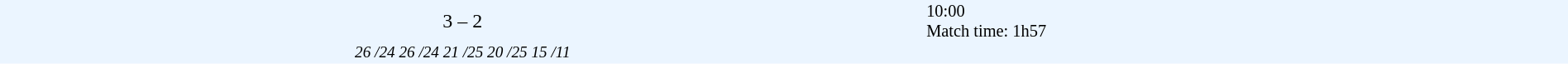<table cellspacing=0 width=100% style=background:#EBF5FF>
<tr align=center>
<td width=22%></td>
<td align=center width=15%>3 – 2</td>
<td width=22%></td>
<td align=left style=font-size:85% rowspan=1>10:00<br>Match time: 1h57</td>
</tr>
<tr>
<td colspan=3 align=center style=font-size:80%><em>26 /24 26 /24 21 /25 20 /25 15 /11</em></td>
</tr>
</table>
